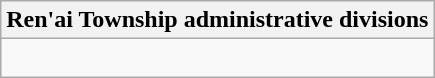<table class=wikitable>
<tr>
<th colspan=7>Ren'ai Township administrative divisions</th>
</tr>
<tr>
<td align=center colspan=7><div><br></div></td>
</tr>
</table>
